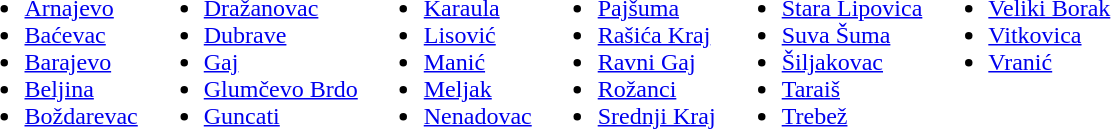<table>
<tr valign=top>
<td><br><ul><li><a href='#'>Arnajevo</a></li><li><a href='#'>Baćevac</a></li><li><a href='#'>Barajevo</a></li><li><a href='#'>Beljina</a></li><li><a href='#'>Boždarevac</a></li></ul></td>
<td><br><ul><li><a href='#'>Dražanovac</a></li><li><a href='#'>Dubrave</a></li><li><a href='#'>Gaj</a></li><li><a href='#'>Glumčevo Brdo</a></li><li><a href='#'>Guncati</a></li></ul></td>
<td><br><ul><li><a href='#'>Karaula</a></li><li><a href='#'>Lisović</a></li><li><a href='#'>Manić</a></li><li><a href='#'>Meljak</a></li><li><a href='#'>Nenadovac</a></li></ul></td>
<td><br><ul><li><a href='#'>Pajšuma</a></li><li><a href='#'>Rašića Kraj</a></li><li><a href='#'>Ravni Gaj</a></li><li><a href='#'>Rožanci</a></li><li><a href='#'>Srednji Kraj</a></li></ul></td>
<td><br><ul><li><a href='#'>Stara Lipovica</a></li><li><a href='#'>Suva Šuma</a></li><li><a href='#'>Šiljakovac</a></li><li><a href='#'>Taraiš</a></li><li><a href='#'>Trebež</a></li></ul></td>
<td><br><ul><li><a href='#'>Veliki Borak</a></li><li><a href='#'>Vitkovica</a></li><li><a href='#'>Vranić</a></li></ul></td>
</tr>
</table>
